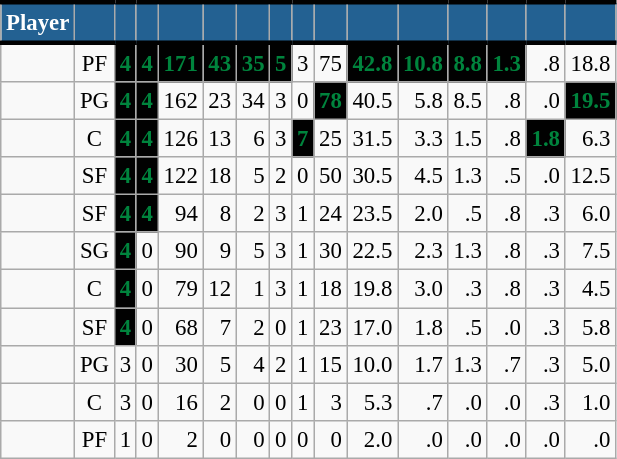<table class="wikitable sortable" style="font-size: 95%; text-align:right;">
<tr>
<th style="background:#236192; color:#FFFFFF; border-top:#010101 3px solid; border-bottom:#010101 3px solid;">Player</th>
<th style="background:#236192; color:#FFFFFF; border-top:#010101 3px solid; border-bottom:#010101 3px solid;"></th>
<th style="background:#236192; color:#FFFFFF; border-top:#010101 3px solid; border-bottom:#010101 3px solid;"></th>
<th style="background:#236192; color:#FFFFFF; border-top:#010101 3px solid; border-bottom:#010101 3px solid;"></th>
<th style="background:#236192; color:#FFFFFF; border-top:#010101 3px solid; border-bottom:#010101 3px solid;"></th>
<th style="background:#236192; color:#FFFFFF; border-top:#010101 3px solid; border-bottom:#010101 3px solid;"></th>
<th style="background:#236192; color:#FFFFFF; border-top:#010101 3px solid; border-bottom:#010101 3px solid;"></th>
<th style="background:#236192; color:#FFFFFF; border-top:#010101 3px solid; border-bottom:#010101 3px solid;"></th>
<th style="background:#236192; color:#FFFFFF; border-top:#010101 3px solid; border-bottom:#010101 3px solid;"></th>
<th style="background:#236192; color:#FFFFFF; border-top:#010101 3px solid; border-bottom:#010101 3px solid;"></th>
<th style="background:#236192; color:#FFFFFF; border-top:#010101 3px solid; border-bottom:#010101 3px solid;"></th>
<th style="background:#236192; color:#FFFFFF; border-top:#010101 3px solid; border-bottom:#010101 3px solid;"></th>
<th style="background:#236192; color:#FFFFFF; border-top:#010101 3px solid; border-bottom:#010101 3px solid;"></th>
<th style="background:#236192; color:#FFFFFF; border-top:#010101 3px solid; border-bottom:#010101 3px solid;"></th>
<th style="background:#236192; color:#FFFFFF; border-top:#010101 3px solid; border-bottom:#010101 3px solid;"></th>
<th style="background:#236192; color:#FFFFFF; border-top:#010101 3px solid; border-bottom:#010101 3px solid;"></th>
</tr>
<tr>
<td style="text-align:left;"></td>
<td style="text-align:center;">PF</td>
<td style="background:#010101; color:#00843D;"><strong>4</strong></td>
<td style="background:#010101; color:#00843D;"><strong>4</strong></td>
<td style="background:#010101; color:#00843D;"><strong>171</strong></td>
<td style="background:#010101; color:#00843D;"><strong>43</strong></td>
<td style="background:#010101; color:#00843D;"><strong>35</strong></td>
<td style="background:#010101; color:#00843D;"><strong>5</strong></td>
<td>3</td>
<td>75</td>
<td style="background:#010101; color:#00843D;"><strong>42.8</strong></td>
<td style="background:#010101; color:#00843D;"><strong>10.8</strong></td>
<td style="background:#010101; color:#00843D;"><strong>8.8</strong></td>
<td style="background:#010101; color:#00843D;"><strong>1.3</strong></td>
<td>.8</td>
<td>18.8</td>
</tr>
<tr>
<td style="text-align:left;"></td>
<td style="text-align:center;">PG</td>
<td style="background:#010101; color:#00843D;"><strong>4</strong></td>
<td style="background:#010101; color:#00843D;"><strong>4</strong></td>
<td>162</td>
<td>23</td>
<td>34</td>
<td>3</td>
<td>0</td>
<td style="background:#010101; color:#00843D;"><strong>78</strong></td>
<td>40.5</td>
<td>5.8</td>
<td>8.5</td>
<td>.8</td>
<td>.0</td>
<td style="background:#010101; color:#00843D;"><strong>19.5</strong></td>
</tr>
<tr>
<td style="text-align:left;"></td>
<td style="text-align:center;">C</td>
<td style="background:#010101; color:#00843D;"><strong>4</strong></td>
<td style="background:#010101; color:#00843D;"><strong>4</strong></td>
<td>126</td>
<td>13</td>
<td>6</td>
<td>3</td>
<td style="background:#010101; color:#00843D;"><strong>7</strong></td>
<td>25</td>
<td>31.5</td>
<td>3.3</td>
<td>1.5</td>
<td>.8</td>
<td style="background:#010101; color:#00843D;"><strong>1.8</strong></td>
<td>6.3</td>
</tr>
<tr>
<td style="text-align:left;"></td>
<td style="text-align:center;">SF</td>
<td style="background:#010101; color:#00843D;"><strong>4</strong></td>
<td style="background:#010101; color:#00843D;"><strong>4</strong></td>
<td>122</td>
<td>18</td>
<td>5</td>
<td>2</td>
<td>0</td>
<td>50</td>
<td>30.5</td>
<td>4.5</td>
<td>1.3</td>
<td>.5</td>
<td>.0</td>
<td>12.5</td>
</tr>
<tr>
<td style="text-align:left;"></td>
<td style="text-align:center;">SF</td>
<td style="background:#010101; color:#00843D;"><strong>4</strong></td>
<td style="background:#010101; color:#00843D;"><strong>4</strong></td>
<td>94</td>
<td>8</td>
<td>2</td>
<td>3</td>
<td>1</td>
<td>24</td>
<td>23.5</td>
<td>2.0</td>
<td>.5</td>
<td>.8</td>
<td>.3</td>
<td>6.0</td>
</tr>
<tr>
<td style="text-align:left;"></td>
<td style="text-align:center;">SG</td>
<td style="background:#010101; color:#00843D;"><strong>4</strong></td>
<td>0</td>
<td>90</td>
<td>9</td>
<td>5</td>
<td>3</td>
<td>1</td>
<td>30</td>
<td>22.5</td>
<td>2.3</td>
<td>1.3</td>
<td>.8</td>
<td>.3</td>
<td>7.5</td>
</tr>
<tr>
<td style="text-align:left;"></td>
<td style="text-align:center;">C</td>
<td style="background:#010101; color:#00843D;"><strong>4</strong></td>
<td>0</td>
<td>79</td>
<td>12</td>
<td>1</td>
<td>3</td>
<td>1</td>
<td>18</td>
<td>19.8</td>
<td>3.0</td>
<td>.3</td>
<td>.8</td>
<td>.3</td>
<td>4.5</td>
</tr>
<tr>
<td style="text-align:left;"></td>
<td style="text-align:center;">SF</td>
<td style="background:#010101; color:#00843D;"><strong>4</strong></td>
<td>0</td>
<td>68</td>
<td>7</td>
<td>2</td>
<td>0</td>
<td>1</td>
<td>23</td>
<td>17.0</td>
<td>1.8</td>
<td>.5</td>
<td>.0</td>
<td>.3</td>
<td>5.8</td>
</tr>
<tr>
<td style="text-align:left;"></td>
<td style="text-align:center;">PG</td>
<td>3</td>
<td>0</td>
<td>30</td>
<td>5</td>
<td>4</td>
<td>2</td>
<td>1</td>
<td>15</td>
<td>10.0</td>
<td>1.7</td>
<td>1.3</td>
<td>.7</td>
<td>.3</td>
<td>5.0</td>
</tr>
<tr>
<td style="text-align:left;"></td>
<td style="text-align:center;">C</td>
<td>3</td>
<td>0</td>
<td>16</td>
<td>2</td>
<td>0</td>
<td>0</td>
<td>1</td>
<td>3</td>
<td>5.3</td>
<td>.7</td>
<td>.0</td>
<td>.0</td>
<td>.3</td>
<td>1.0</td>
</tr>
<tr>
<td style="text-align:left;"></td>
<td style="text-align:center;">PF</td>
<td>1</td>
<td>0</td>
<td>2</td>
<td>0</td>
<td>0</td>
<td>0</td>
<td>0</td>
<td>0</td>
<td>2.0</td>
<td>.0</td>
<td>.0</td>
<td>.0</td>
<td>.0</td>
<td>.0</td>
</tr>
</table>
